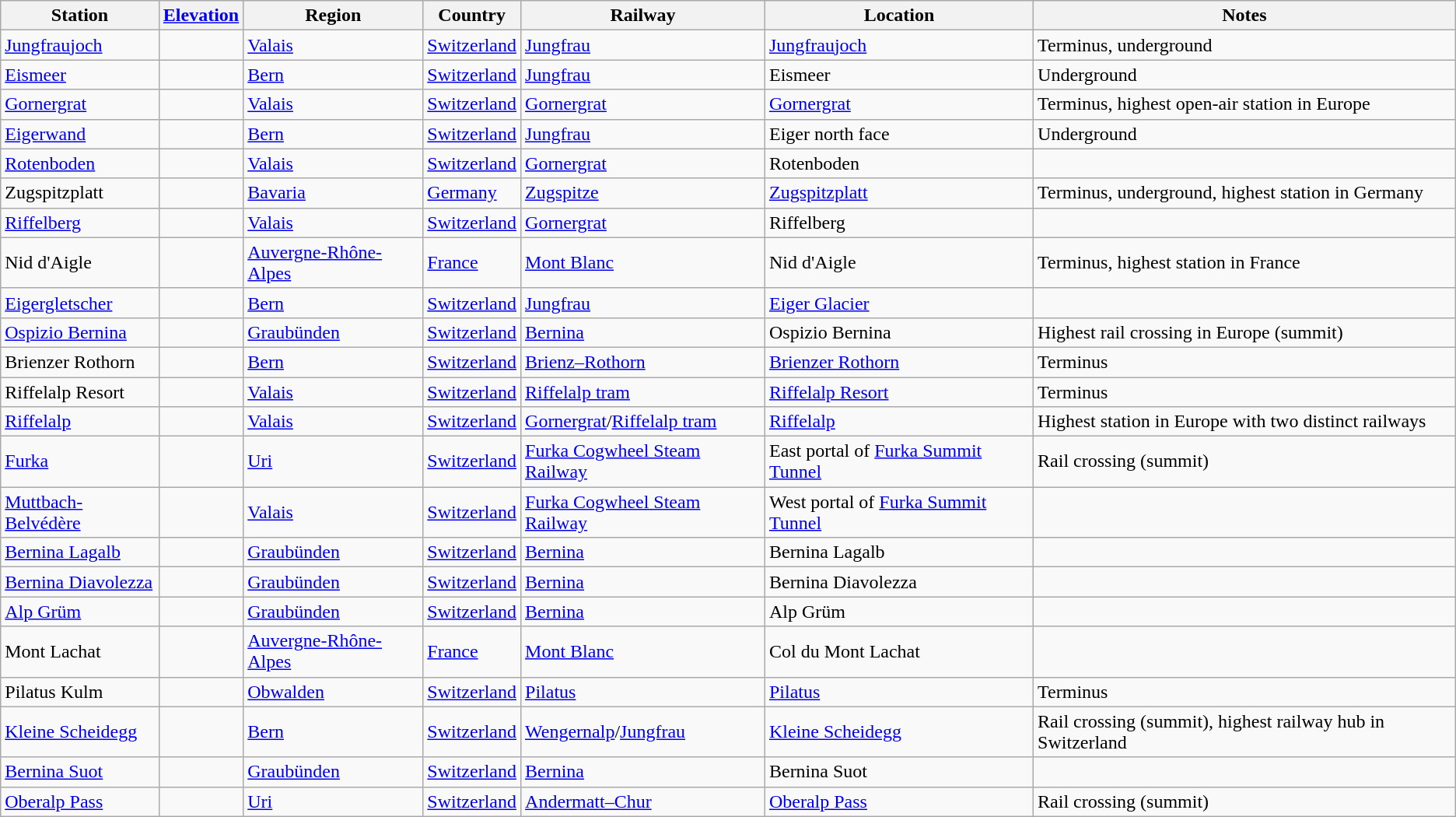<table class="wikitable sortable">
<tr>
<th align="left">Station</th>
<th align="left"><a href='#'>Elevation</a></th>
<th align="left">Region</th>
<th align="left">Country</th>
<th align="left">Railway</th>
<th align="left">Location</th>
<th align="left">Notes</th>
</tr>
<tr>
<td><a href='#'>Jungfraujoch</a></td>
<td></td>
<td><a href='#'>Valais</a></td>
<td><a href='#'>Switzerland</a></td>
<td><a href='#'>Jungfrau</a></td>
<td><a href='#'>Jungfraujoch</a></td>
<td>Terminus, underground</td>
</tr>
<tr>
<td><a href='#'>Eismeer</a></td>
<td></td>
<td><a href='#'>Bern</a></td>
<td><a href='#'>Switzerland</a></td>
<td><a href='#'>Jungfrau</a></td>
<td>Eismeer</td>
<td>Underground</td>
</tr>
<tr>
<td><a href='#'>Gornergrat</a></td>
<td></td>
<td><a href='#'>Valais</a></td>
<td><a href='#'>Switzerland</a></td>
<td><a href='#'>Gornergrat</a></td>
<td><a href='#'>Gornergrat</a></td>
<td>Terminus, highest open-air station in Europe</td>
</tr>
<tr>
<td><a href='#'>Eigerwand</a></td>
<td></td>
<td><a href='#'>Bern</a></td>
<td><a href='#'>Switzerland</a></td>
<td><a href='#'>Jungfrau</a></td>
<td>Eiger north face</td>
<td>Underground</td>
</tr>
<tr>
<td><a href='#'>Rotenboden</a></td>
<td></td>
<td><a href='#'>Valais</a></td>
<td><a href='#'>Switzerland</a></td>
<td><a href='#'>Gornergrat</a></td>
<td>Rotenboden</td>
<td></td>
</tr>
<tr>
<td>Zugspitzplatt</td>
<td></td>
<td><a href='#'>Bavaria</a></td>
<td><a href='#'>Germany</a></td>
<td><a href='#'>Zugspitze</a></td>
<td><a href='#'>Zugspitzplatt</a></td>
<td>Terminus, underground, highest station in Germany</td>
</tr>
<tr>
<td><a href='#'>Riffelberg</a></td>
<td></td>
<td><a href='#'>Valais</a></td>
<td><a href='#'>Switzerland</a></td>
<td><a href='#'>Gornergrat</a></td>
<td>Riffelberg</td>
<td></td>
</tr>
<tr>
<td>Nid d'Aigle</td>
<td></td>
<td><a href='#'>Auvergne-Rhône-Alpes</a></td>
<td><a href='#'>France</a></td>
<td><a href='#'>Mont Blanc</a></td>
<td>Nid d'Aigle</td>
<td>Terminus, highest station in France</td>
</tr>
<tr>
<td><a href='#'>Eigergletscher</a></td>
<td></td>
<td><a href='#'>Bern</a></td>
<td><a href='#'>Switzerland</a></td>
<td><a href='#'>Jungfrau</a></td>
<td><a href='#'>Eiger Glacier</a></td>
<td></td>
</tr>
<tr>
<td><a href='#'>Ospizio Bernina</a></td>
<td></td>
<td><a href='#'>Graubünden</a></td>
<td><a href='#'>Switzerland</a></td>
<td><a href='#'>Bernina</a></td>
<td>Ospizio Bernina</td>
<td>Highest rail crossing in Europe (summit)</td>
</tr>
<tr>
<td>Brienzer Rothorn</td>
<td></td>
<td><a href='#'>Bern</a></td>
<td><a href='#'>Switzerland</a></td>
<td><a href='#'>Brienz–Rothorn</a></td>
<td><a href='#'>Brienzer Rothorn</a></td>
<td>Terminus</td>
</tr>
<tr>
<td>Riffelalp Resort</td>
<td></td>
<td><a href='#'>Valais</a></td>
<td><a href='#'>Switzerland</a></td>
<td><a href='#'>Riffelalp tram</a></td>
<td><a href='#'>Riffelalp Resort</a></td>
<td>Terminus</td>
</tr>
<tr>
<td><a href='#'>Riffelalp</a></td>
<td></td>
<td><a href='#'>Valais</a></td>
<td><a href='#'>Switzerland</a></td>
<td><a href='#'>Gornergrat</a>/<a href='#'>Riffelalp tram</a></td>
<td><a href='#'>Riffelalp</a></td>
<td>Highest station in Europe with two distinct railways</td>
</tr>
<tr>
<td><a href='#'>Furka</a></td>
<td></td>
<td><a href='#'>Uri</a></td>
<td><a href='#'>Switzerland</a></td>
<td><a href='#'>Furka Cogwheel Steam Railway</a></td>
<td>East portal of <a href='#'>Furka Summit Tunnel</a></td>
<td>Rail crossing (summit)</td>
</tr>
<tr>
<td><a href='#'>Muttbach-Belvédère</a></td>
<td></td>
<td><a href='#'>Valais</a></td>
<td><a href='#'>Switzerland</a></td>
<td><a href='#'>Furka Cogwheel Steam Railway</a></td>
<td>West portal of <a href='#'>Furka Summit Tunnel</a></td>
<td></td>
</tr>
<tr>
<td><a href='#'>Bernina Lagalb</a></td>
<td></td>
<td><a href='#'>Graubünden</a></td>
<td><a href='#'>Switzerland</a></td>
<td><a href='#'>Bernina</a></td>
<td>Bernina Lagalb</td>
<td></td>
</tr>
<tr>
<td><a href='#'>Bernina Diavolezza</a></td>
<td></td>
<td><a href='#'>Graubünden</a></td>
<td><a href='#'>Switzerland</a></td>
<td><a href='#'>Bernina</a></td>
<td>Bernina Diavolezza</td>
<td></td>
</tr>
<tr>
<td><a href='#'>Alp Grüm</a></td>
<td></td>
<td><a href='#'>Graubünden</a></td>
<td><a href='#'>Switzerland</a></td>
<td><a href='#'>Bernina</a></td>
<td>Alp Grüm</td>
<td></td>
</tr>
<tr>
<td>Mont Lachat</td>
<td></td>
<td><a href='#'>Auvergne-Rhône-Alpes</a></td>
<td><a href='#'>France</a></td>
<td><a href='#'>Mont Blanc</a></td>
<td>Col du Mont Lachat</td>
<td></td>
</tr>
<tr>
<td>Pilatus Kulm</td>
<td></td>
<td><a href='#'>Obwalden</a></td>
<td><a href='#'>Switzerland</a></td>
<td><a href='#'>Pilatus</a></td>
<td><a href='#'>Pilatus</a></td>
<td>Terminus</td>
</tr>
<tr>
<td><a href='#'>Kleine Scheidegg</a></td>
<td></td>
<td><a href='#'>Bern</a></td>
<td><a href='#'>Switzerland</a></td>
<td><a href='#'>Wengernalp</a>/<a href='#'>Jungfrau</a></td>
<td><a href='#'>Kleine Scheidegg</a></td>
<td>Rail crossing (summit), highest railway hub in Switzerland</td>
</tr>
<tr>
<td><a href='#'>Bernina Suot</a></td>
<td></td>
<td><a href='#'>Graubünden</a></td>
<td><a href='#'>Switzerland</a></td>
<td><a href='#'>Bernina</a></td>
<td>Bernina Suot</td>
<td></td>
</tr>
<tr>
<td><a href='#'>Oberalp Pass</a></td>
<td></td>
<td><a href='#'>Uri</a></td>
<td><a href='#'>Switzerland</a></td>
<td><a href='#'>Andermatt–Chur</a></td>
<td><a href='#'>Oberalp Pass</a></td>
<td>Rail crossing (summit)</td>
</tr>
</table>
